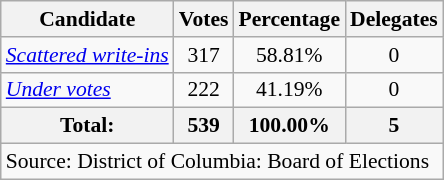<table class="wikitable sortable tpl-blanktable" style="font-size:90%;text-align:center;">
<tr>
<th>Candidate</th>
<th>Votes</th>
<th>Percentage</th>
<th>Delegates</th>
</tr>
<tr>
<td style="text-align:left;"><em><a href='#'>Scattered write-ins</a></em></td>
<td>317</td>
<td>58.81%</td>
<td>0</td>
</tr>
<tr>
<td style="text-align:left;"><em><a href='#'>Under votes</a></em></td>
<td>222</td>
<td>41.19%</td>
<td>0</td>
</tr>
<tr style="background:#eee;">
<th>Total:</th>
<th>539</th>
<th>100.00%</th>
<th>5</th>
</tr>
<tr>
<td colspan="6" style="text-align:left;">Source: District of Columbia: Board of Elections</td>
</tr>
</table>
